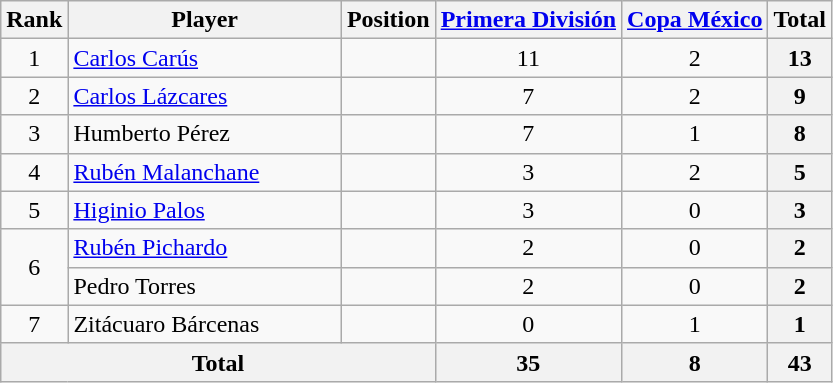<table class="wikitable">
<tr>
<th>Rank</th>
<th style="width:175px;">Player</th>
<th>Position</th>
<th><a href='#'>Primera División</a></th>
<th><a href='#'>Copa México</a></th>
<th>Total</th>
</tr>
<tr>
<td align=center>1</td>
<td> <a href='#'>Carlos Carús</a></td>
<td align=center></td>
<td align=center>11</td>
<td align=center>2</td>
<th>13</th>
</tr>
<tr>
<td align=center>2</td>
<td> <a href='#'>Carlos Lázcares</a></td>
<td align=center></td>
<td align=center>7</td>
<td align=center>2</td>
<th>9</th>
</tr>
<tr>
<td align=center>3</td>
<td> Humberto Pérez</td>
<td align=center></td>
<td align=center>7</td>
<td align=center>1</td>
<th>8</th>
</tr>
<tr>
<td align=center>4</td>
<td> <a href='#'>Rubén Malanchane</a></td>
<td align=center></td>
<td align=center>3</td>
<td align=center>2</td>
<th>5</th>
</tr>
<tr>
<td align=center>5</td>
<td> <a href='#'>Higinio Palos</a></td>
<td align=center></td>
<td align=center>3</td>
<td align=center>0</td>
<th>3</th>
</tr>
<tr>
<td align=center rowspan=2>6</td>
<td> <a href='#'>Rubén Pichardo</a></td>
<td align=center></td>
<td align=center>2</td>
<td align=center>0</td>
<th>2</th>
</tr>
<tr>
<td> Pedro Torres</td>
<td align=center></td>
<td align=center>2</td>
<td align=center>0</td>
<th>2</th>
</tr>
<tr>
<td align=center>7</td>
<td> Zitácuaro Bárcenas</td>
<td align=center></td>
<td align=center>0</td>
<td align=center>1</td>
<th>1</th>
</tr>
<tr>
<th colspan=3>Total</th>
<th>35</th>
<th>8</th>
<th>43</th>
</tr>
</table>
